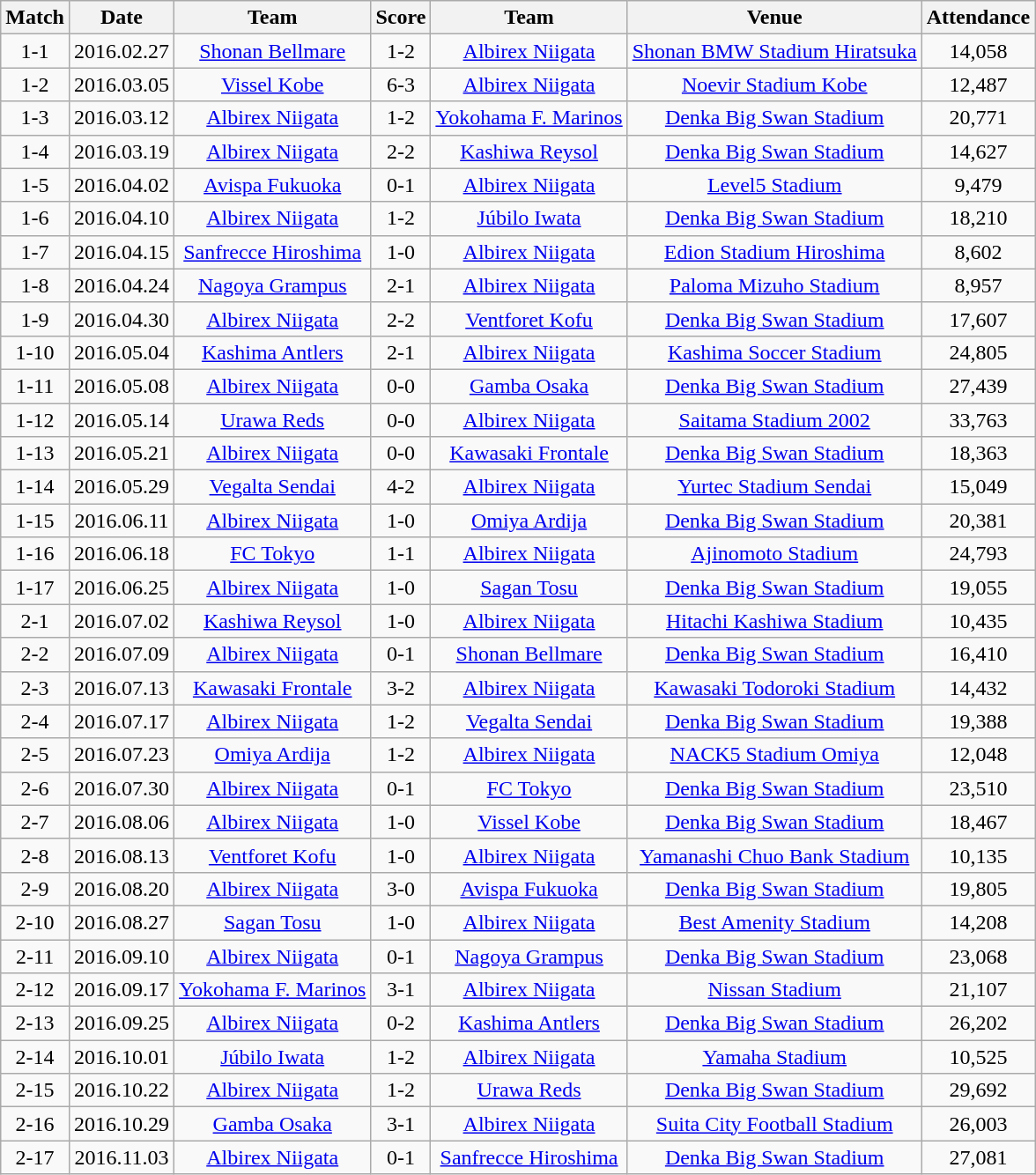<table class="wikitable" style="text-align:center;">
<tr>
<th>Match</th>
<th>Date</th>
<th>Team</th>
<th>Score</th>
<th>Team</th>
<th>Venue</th>
<th>Attendance</th>
</tr>
<tr>
<td>1-1</td>
<td>2016.02.27</td>
<td><a href='#'>Shonan Bellmare</a></td>
<td>1-2</td>
<td><a href='#'>Albirex Niigata</a></td>
<td><a href='#'>Shonan BMW Stadium Hiratsuka</a></td>
<td>14,058</td>
</tr>
<tr>
<td>1-2</td>
<td>2016.03.05</td>
<td><a href='#'>Vissel Kobe</a></td>
<td>6-3</td>
<td><a href='#'>Albirex Niigata</a></td>
<td><a href='#'>Noevir Stadium Kobe</a></td>
<td>12,487</td>
</tr>
<tr>
<td>1-3</td>
<td>2016.03.12</td>
<td><a href='#'>Albirex Niigata</a></td>
<td>1-2</td>
<td><a href='#'>Yokohama F. Marinos</a></td>
<td><a href='#'>Denka Big Swan Stadium</a></td>
<td>20,771</td>
</tr>
<tr>
<td>1-4</td>
<td>2016.03.19</td>
<td><a href='#'>Albirex Niigata</a></td>
<td>2-2</td>
<td><a href='#'>Kashiwa Reysol</a></td>
<td><a href='#'>Denka Big Swan Stadium</a></td>
<td>14,627</td>
</tr>
<tr>
<td>1-5</td>
<td>2016.04.02</td>
<td><a href='#'>Avispa Fukuoka</a></td>
<td>0-1</td>
<td><a href='#'>Albirex Niigata</a></td>
<td><a href='#'>Level5 Stadium</a></td>
<td>9,479</td>
</tr>
<tr>
<td>1-6</td>
<td>2016.04.10</td>
<td><a href='#'>Albirex Niigata</a></td>
<td>1-2</td>
<td><a href='#'>Júbilo Iwata</a></td>
<td><a href='#'>Denka Big Swan Stadium</a></td>
<td>18,210</td>
</tr>
<tr>
<td>1-7</td>
<td>2016.04.15</td>
<td><a href='#'>Sanfrecce Hiroshima</a></td>
<td>1-0</td>
<td><a href='#'>Albirex Niigata</a></td>
<td><a href='#'>Edion Stadium Hiroshima</a></td>
<td>8,602</td>
</tr>
<tr>
<td>1-8</td>
<td>2016.04.24</td>
<td><a href='#'>Nagoya Grampus</a></td>
<td>2-1</td>
<td><a href='#'>Albirex Niigata</a></td>
<td><a href='#'>Paloma Mizuho Stadium</a></td>
<td>8,957</td>
</tr>
<tr>
<td>1-9</td>
<td>2016.04.30</td>
<td><a href='#'>Albirex Niigata</a></td>
<td>2-2</td>
<td><a href='#'>Ventforet Kofu</a></td>
<td><a href='#'>Denka Big Swan Stadium</a></td>
<td>17,607</td>
</tr>
<tr>
<td>1-10</td>
<td>2016.05.04</td>
<td><a href='#'>Kashima Antlers</a></td>
<td>2-1</td>
<td><a href='#'>Albirex Niigata</a></td>
<td><a href='#'>Kashima Soccer Stadium</a></td>
<td>24,805</td>
</tr>
<tr>
<td>1-11</td>
<td>2016.05.08</td>
<td><a href='#'>Albirex Niigata</a></td>
<td>0-0</td>
<td><a href='#'>Gamba Osaka</a></td>
<td><a href='#'>Denka Big Swan Stadium</a></td>
<td>27,439</td>
</tr>
<tr>
<td>1-12</td>
<td>2016.05.14</td>
<td><a href='#'>Urawa Reds</a></td>
<td>0-0</td>
<td><a href='#'>Albirex Niigata</a></td>
<td><a href='#'>Saitama Stadium 2002</a></td>
<td>33,763</td>
</tr>
<tr>
<td>1-13</td>
<td>2016.05.21</td>
<td><a href='#'>Albirex Niigata</a></td>
<td>0-0</td>
<td><a href='#'>Kawasaki Frontale</a></td>
<td><a href='#'>Denka Big Swan Stadium</a></td>
<td>18,363</td>
</tr>
<tr>
<td>1-14</td>
<td>2016.05.29</td>
<td><a href='#'>Vegalta Sendai</a></td>
<td>4-2</td>
<td><a href='#'>Albirex Niigata</a></td>
<td><a href='#'>Yurtec Stadium Sendai</a></td>
<td>15,049</td>
</tr>
<tr>
<td>1-15</td>
<td>2016.06.11</td>
<td><a href='#'>Albirex Niigata</a></td>
<td>1-0</td>
<td><a href='#'>Omiya Ardija</a></td>
<td><a href='#'>Denka Big Swan Stadium</a></td>
<td>20,381</td>
</tr>
<tr>
<td>1-16</td>
<td>2016.06.18</td>
<td><a href='#'>FC Tokyo</a></td>
<td>1-1</td>
<td><a href='#'>Albirex Niigata</a></td>
<td><a href='#'>Ajinomoto Stadium</a></td>
<td>24,793</td>
</tr>
<tr>
<td>1-17</td>
<td>2016.06.25</td>
<td><a href='#'>Albirex Niigata</a></td>
<td>1-0</td>
<td><a href='#'>Sagan Tosu</a></td>
<td><a href='#'>Denka Big Swan Stadium</a></td>
<td>19,055</td>
</tr>
<tr>
<td>2-1</td>
<td>2016.07.02</td>
<td><a href='#'>Kashiwa Reysol</a></td>
<td>1-0</td>
<td><a href='#'>Albirex Niigata</a></td>
<td><a href='#'>Hitachi Kashiwa Stadium</a></td>
<td>10,435</td>
</tr>
<tr>
<td>2-2</td>
<td>2016.07.09</td>
<td><a href='#'>Albirex Niigata</a></td>
<td>0-1</td>
<td><a href='#'>Shonan Bellmare</a></td>
<td><a href='#'>Denka Big Swan Stadium</a></td>
<td>16,410</td>
</tr>
<tr>
<td>2-3</td>
<td>2016.07.13</td>
<td><a href='#'>Kawasaki Frontale</a></td>
<td>3-2</td>
<td><a href='#'>Albirex Niigata</a></td>
<td><a href='#'>Kawasaki Todoroki Stadium</a></td>
<td>14,432</td>
</tr>
<tr>
<td>2-4</td>
<td>2016.07.17</td>
<td><a href='#'>Albirex Niigata</a></td>
<td>1-2</td>
<td><a href='#'>Vegalta Sendai</a></td>
<td><a href='#'>Denka Big Swan Stadium</a></td>
<td>19,388</td>
</tr>
<tr>
<td>2-5</td>
<td>2016.07.23</td>
<td><a href='#'>Omiya Ardija</a></td>
<td>1-2</td>
<td><a href='#'>Albirex Niigata</a></td>
<td><a href='#'>NACK5 Stadium Omiya</a></td>
<td>12,048</td>
</tr>
<tr>
<td>2-6</td>
<td>2016.07.30</td>
<td><a href='#'>Albirex Niigata</a></td>
<td>0-1</td>
<td><a href='#'>FC Tokyo</a></td>
<td><a href='#'>Denka Big Swan Stadium</a></td>
<td>23,510</td>
</tr>
<tr>
<td>2-7</td>
<td>2016.08.06</td>
<td><a href='#'>Albirex Niigata</a></td>
<td>1-0</td>
<td><a href='#'>Vissel Kobe</a></td>
<td><a href='#'>Denka Big Swan Stadium</a></td>
<td>18,467</td>
</tr>
<tr>
<td>2-8</td>
<td>2016.08.13</td>
<td><a href='#'>Ventforet Kofu</a></td>
<td>1-0</td>
<td><a href='#'>Albirex Niigata</a></td>
<td><a href='#'>Yamanashi Chuo Bank Stadium</a></td>
<td>10,135</td>
</tr>
<tr>
<td>2-9</td>
<td>2016.08.20</td>
<td><a href='#'>Albirex Niigata</a></td>
<td>3-0</td>
<td><a href='#'>Avispa Fukuoka</a></td>
<td><a href='#'>Denka Big Swan Stadium</a></td>
<td>19,805</td>
</tr>
<tr>
<td>2-10</td>
<td>2016.08.27</td>
<td><a href='#'>Sagan Tosu</a></td>
<td>1-0</td>
<td><a href='#'>Albirex Niigata</a></td>
<td><a href='#'>Best Amenity Stadium</a></td>
<td>14,208</td>
</tr>
<tr>
<td>2-11</td>
<td>2016.09.10</td>
<td><a href='#'>Albirex Niigata</a></td>
<td>0-1</td>
<td><a href='#'>Nagoya Grampus</a></td>
<td><a href='#'>Denka Big Swan Stadium</a></td>
<td>23,068</td>
</tr>
<tr>
<td>2-12</td>
<td>2016.09.17</td>
<td><a href='#'>Yokohama F. Marinos</a></td>
<td>3-1</td>
<td><a href='#'>Albirex Niigata</a></td>
<td><a href='#'>Nissan Stadium</a></td>
<td>21,107</td>
</tr>
<tr>
<td>2-13</td>
<td>2016.09.25</td>
<td><a href='#'>Albirex Niigata</a></td>
<td>0-2</td>
<td><a href='#'>Kashima Antlers</a></td>
<td><a href='#'>Denka Big Swan Stadium</a></td>
<td>26,202</td>
</tr>
<tr>
<td>2-14</td>
<td>2016.10.01</td>
<td><a href='#'>Júbilo Iwata</a></td>
<td>1-2</td>
<td><a href='#'>Albirex Niigata</a></td>
<td><a href='#'>Yamaha Stadium</a></td>
<td>10,525</td>
</tr>
<tr>
<td>2-15</td>
<td>2016.10.22</td>
<td><a href='#'>Albirex Niigata</a></td>
<td>1-2</td>
<td><a href='#'>Urawa Reds</a></td>
<td><a href='#'>Denka Big Swan Stadium</a></td>
<td>29,692</td>
</tr>
<tr>
<td>2-16</td>
<td>2016.10.29</td>
<td><a href='#'>Gamba Osaka</a></td>
<td>3-1</td>
<td><a href='#'>Albirex Niigata</a></td>
<td><a href='#'>Suita City Football Stadium</a></td>
<td>26,003</td>
</tr>
<tr>
<td>2-17</td>
<td>2016.11.03</td>
<td><a href='#'>Albirex Niigata</a></td>
<td>0-1</td>
<td><a href='#'>Sanfrecce Hiroshima</a></td>
<td><a href='#'>Denka Big Swan Stadium</a></td>
<td>27,081</td>
</tr>
</table>
